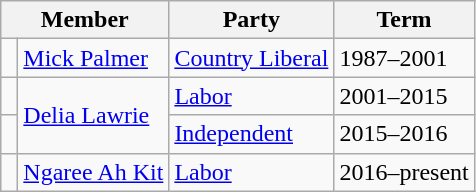<table class="wikitable">
<tr>
<th colspan="2">Member</th>
<th>Party</th>
<th>Term</th>
</tr>
<tr>
<td> </td>
<td><a href='#'>Mick Palmer</a></td>
<td><a href='#'>Country Liberal</a></td>
<td>1987–2001</td>
</tr>
<tr>
<td> </td>
<td rowspan=2><a href='#'>Delia Lawrie</a></td>
<td><a href='#'>Labor</a></td>
<td>2001–2015</td>
</tr>
<tr>
<td> </td>
<td><a href='#'>Independent</a></td>
<td>2015–2016</td>
</tr>
<tr>
<td> </td>
<td><a href='#'>Ngaree Ah Kit</a></td>
<td><a href='#'>Labor</a></td>
<td>2016–present</td>
</tr>
</table>
